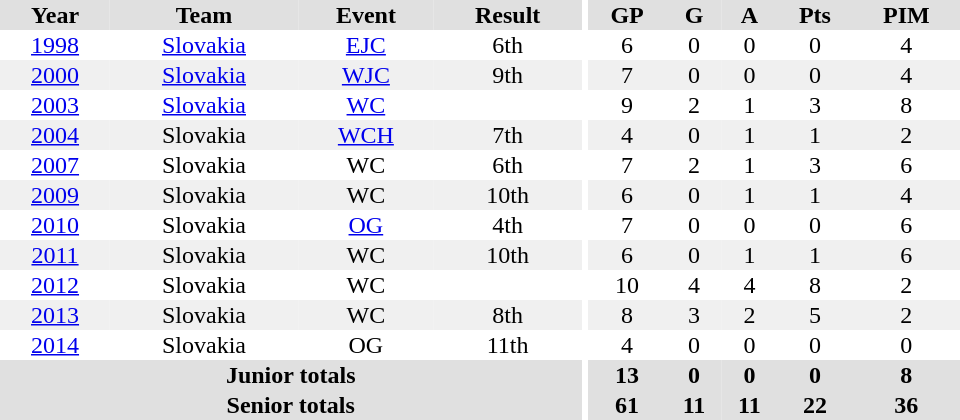<table border="0" cellpadding="1" cellspacing="0" ID="Table3" style="text-align:center; width:40em">
<tr ALIGN="center" bgcolor="#e0e0e0">
<th>Year</th>
<th>Team</th>
<th>Event</th>
<th>Result</th>
<th rowspan="99" bgcolor="#ffffff"></th>
<th>GP</th>
<th>G</th>
<th>A</th>
<th>Pts</th>
<th>PIM</th>
</tr>
<tr>
<td><a href='#'>1998</a></td>
<td><a href='#'>Slovakia</a></td>
<td><a href='#'>EJC</a></td>
<td>6th</td>
<td>6</td>
<td>0</td>
<td>0</td>
<td>0</td>
<td>4</td>
</tr>
<tr bgcolor="#f0f0f0">
<td><a href='#'>2000</a></td>
<td><a href='#'>Slovakia</a></td>
<td><a href='#'>WJC</a></td>
<td>9th</td>
<td>7</td>
<td>0</td>
<td>0</td>
<td>0</td>
<td>4</td>
</tr>
<tr>
<td><a href='#'>2003</a></td>
<td><a href='#'>Slovakia</a></td>
<td><a href='#'>WC</a></td>
<td></td>
<td>9</td>
<td>2</td>
<td>1</td>
<td>3</td>
<td>8</td>
</tr>
<tr bgcolor="#f0f0f0">
<td><a href='#'>2004</a></td>
<td>Slovakia</td>
<td><a href='#'>WCH</a></td>
<td>7th</td>
<td>4</td>
<td>0</td>
<td>1</td>
<td>1</td>
<td>2</td>
</tr>
<tr>
<td><a href='#'>2007</a></td>
<td>Slovakia</td>
<td>WC</td>
<td>6th</td>
<td>7</td>
<td>2</td>
<td>1</td>
<td>3</td>
<td>6</td>
</tr>
<tr bgcolor="#f0f0f0">
<td><a href='#'>2009</a></td>
<td>Slovakia</td>
<td>WC</td>
<td>10th</td>
<td>6</td>
<td>0</td>
<td>1</td>
<td>1</td>
<td>4</td>
</tr>
<tr>
<td><a href='#'>2010</a></td>
<td>Slovakia</td>
<td><a href='#'>OG</a></td>
<td>4th</td>
<td>7</td>
<td>0</td>
<td>0</td>
<td>0</td>
<td>6</td>
</tr>
<tr bgcolor="#f0f0f0">
<td><a href='#'>2011</a></td>
<td>Slovakia</td>
<td>WC</td>
<td>10th</td>
<td>6</td>
<td>0</td>
<td>1</td>
<td>1</td>
<td>6</td>
</tr>
<tr>
<td><a href='#'>2012</a></td>
<td>Slovakia</td>
<td>WC</td>
<td></td>
<td>10</td>
<td>4</td>
<td>4</td>
<td>8</td>
<td>2</td>
</tr>
<tr bgcolor="#f0f0f0">
<td><a href='#'>2013</a></td>
<td>Slovakia</td>
<td>WC</td>
<td>8th</td>
<td>8</td>
<td>3</td>
<td>2</td>
<td>5</td>
<td>2</td>
</tr>
<tr>
<td><a href='#'>2014</a></td>
<td>Slovakia</td>
<td>OG</td>
<td>11th</td>
<td>4</td>
<td>0</td>
<td>0</td>
<td>0</td>
<td>0</td>
</tr>
<tr bgcolor="#e0e0e0">
<th colspan="4">Junior totals</th>
<th>13</th>
<th>0</th>
<th>0</th>
<th>0</th>
<th>8</th>
</tr>
<tr bgcolor="#e0e0e0">
<th colspan="4">Senior totals</th>
<th>61</th>
<th>11</th>
<th>11</th>
<th>22</th>
<th>36</th>
</tr>
</table>
